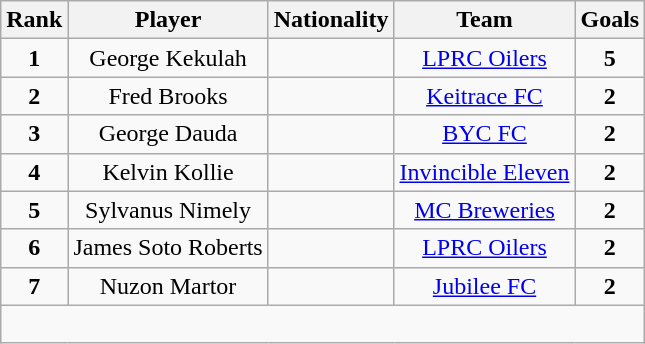<table class="wikitable sortable" style="text-align: center;">
<tr>
<th>Rank</th>
<th class="unsortable">Player</th>
<th class="unsortable">Nationality</th>
<th class="unsortable">Team</th>
<th class="unsortable">Goals</th>
</tr>
<tr>
<td><strong>1</strong></td>
<td>George Kekulah</td>
<td></td>
<td><a href='#'>LPRC Oilers</a></td>
<td><strong>5</strong></td>
</tr>
<tr>
<td><strong>2</strong></td>
<td>Fred Brooks</td>
<td></td>
<td><a href='#'>Keitrace FC</a></td>
<td><strong>2</strong></td>
</tr>
<tr>
<td><strong>3</strong></td>
<td>George Dauda</td>
<td></td>
<td><a href='#'>BYC FC</a></td>
<td><strong>2</strong></td>
</tr>
<tr>
<td><strong>4</strong></td>
<td>Kelvin Kollie</td>
<td></td>
<td><a href='#'>Invincible Eleven</a></td>
<td><strong>2</strong></td>
</tr>
<tr>
<td><strong>5</strong></td>
<td>Sylvanus Nimely</td>
<td></td>
<td><a href='#'>MC Breweries</a></td>
<td><strong>2</strong></td>
</tr>
<tr>
<td><strong>6</strong></td>
<td>James Soto Roberts</td>
<td></td>
<td><a href='#'>LPRC Oilers</a></td>
<td><strong>2</strong></td>
</tr>
<tr>
<td><strong>7</strong></td>
<td>Nuzon Martor</td>
<td></td>
<td><a href='#'>Jubilee FC</a></td>
<td><strong>2</strong></td>
</tr>
<tr>
<td colspan="12"><br></td>
</tr>
</table>
